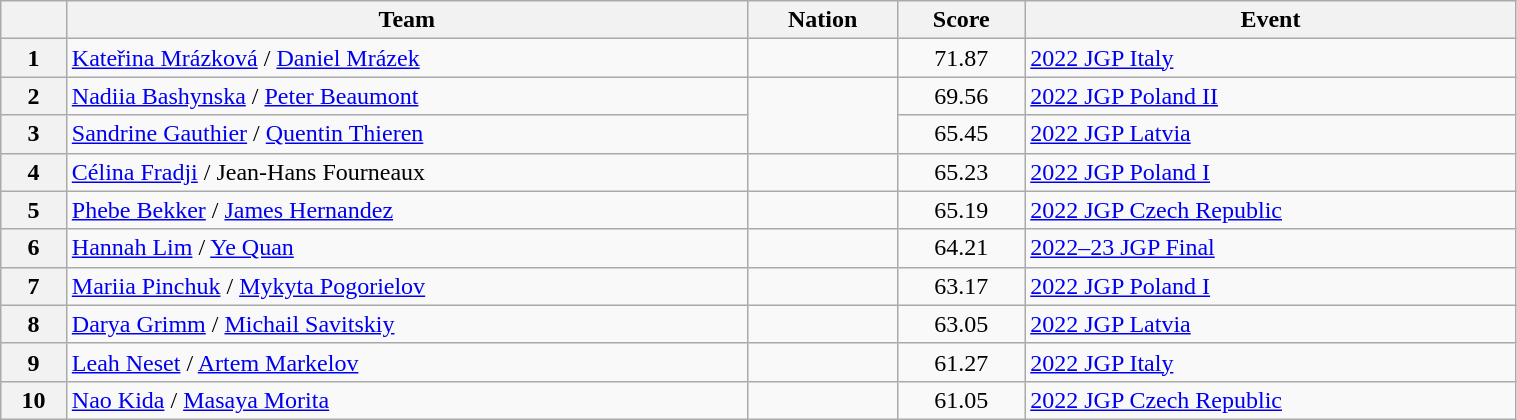<table class="wikitable sortable" style="text-align:left; width:80%">
<tr>
<th scope="col"></th>
<th scope="col">Team</th>
<th scope="col">Nation</th>
<th scope="col">Score</th>
<th scope="col">Event</th>
</tr>
<tr>
<th scope="row">1</th>
<td><a href='#'>Kateřina Mrázková</a> / <a href='#'>Daniel Mrázek</a></td>
<td></td>
<td style="text-align:center;">71.87</td>
<td><a href='#'>2022 JGP Italy</a></td>
</tr>
<tr>
<th scope="row">2</th>
<td><a href='#'>Nadiia Bashynska</a> / <a href='#'>Peter Beaumont</a></td>
<td rowspan="2"></td>
<td style="text-align:center;">69.56</td>
<td><a href='#'>2022 JGP Poland II</a></td>
</tr>
<tr>
<th scope="row">3</th>
<td><a href='#'>Sandrine Gauthier</a> / <a href='#'>Quentin Thieren</a></td>
<td style="text-align:center;">65.45</td>
<td><a href='#'>2022 JGP Latvia</a></td>
</tr>
<tr>
<th scope="row">4</th>
<td><a href='#'>Célina Fradji</a> / Jean-Hans Fourneaux</td>
<td></td>
<td style="text-align:center;">65.23</td>
<td><a href='#'>2022 JGP Poland I</a></td>
</tr>
<tr>
<th scope="row">5</th>
<td><a href='#'>Phebe Bekker</a> / <a href='#'>James Hernandez</a></td>
<td></td>
<td style="text-align:center;">65.19</td>
<td><a href='#'>2022 JGP Czech Republic</a></td>
</tr>
<tr>
<th scope="row">6</th>
<td><a href='#'>Hannah Lim</a> / <a href='#'>Ye Quan</a></td>
<td></td>
<td style="text-align:center;">64.21</td>
<td><a href='#'>2022–23 JGP Final</a></td>
</tr>
<tr>
<th scope="row">7</th>
<td><a href='#'>Mariia Pinchuk</a> / <a href='#'>Mykyta Pogorielov</a></td>
<td></td>
<td style="text-align:center;">63.17</td>
<td><a href='#'>2022 JGP Poland I</a></td>
</tr>
<tr>
<th scope="row">8</th>
<td><a href='#'>Darya Grimm</a> / <a href='#'>Michail Savitskiy</a></td>
<td></td>
<td style="text-align:center;">63.05</td>
<td><a href='#'>2022 JGP Latvia</a></td>
</tr>
<tr>
<th scope="row">9</th>
<td><a href='#'>Leah Neset</a> / <a href='#'>Artem Markelov</a></td>
<td></td>
<td style="text-align:center;">61.27</td>
<td><a href='#'>2022 JGP Italy</a></td>
</tr>
<tr>
<th scope="row">10</th>
<td><a href='#'>Nao Kida</a> / <a href='#'>Masaya Morita</a></td>
<td></td>
<td style="text-align:center;">61.05</td>
<td><a href='#'>2022 JGP Czech Republic</a></td>
</tr>
</table>
